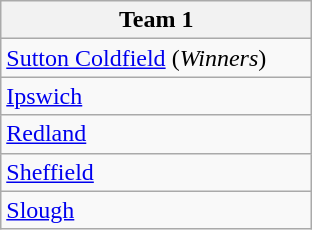<table class="wikitable" style="font-size: 100%">
<tr>
<th width=200>Team 1</th>
</tr>
<tr>
<td><a href='#'>Sutton Coldfield</a> (<em>Winners</em>)</td>
</tr>
<tr>
<td><a href='#'>Ipswich</a></td>
</tr>
<tr>
<td><a href='#'>Redland</a></td>
</tr>
<tr>
<td><a href='#'>Sheffield</a></td>
</tr>
<tr>
<td><a href='#'>Slough</a></td>
</tr>
</table>
